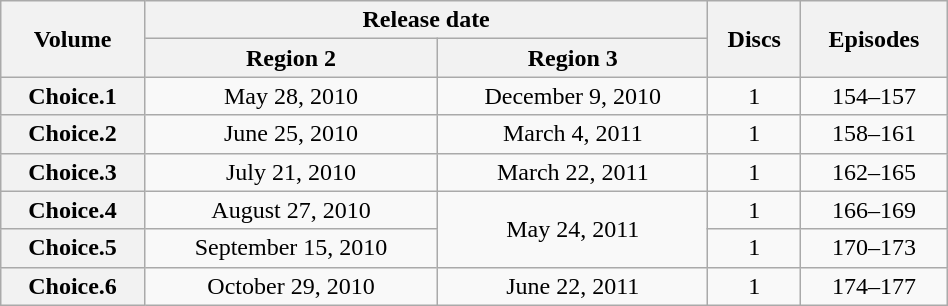<table class="wikitable" style="width: 50%; text-align: center;">
<tr>
<th rowspan=2>Volume</th>
<th colspan=2>Release date</th>
<th rowspan=2>Discs</th>
<th rowspan=2>Episodes</th>
</tr>
<tr>
<th>Region 2</th>
<th>Region 3</th>
</tr>
<tr>
<th>Choice.1</th>
<td>May 28, 2010</td>
<td>December 9, 2010</td>
<td>1</td>
<td>154–157</td>
</tr>
<tr>
<th>Choice.2</th>
<td>June 25, 2010</td>
<td>March 4, 2011</td>
<td>1</td>
<td>158–161</td>
</tr>
<tr>
<th>Choice.3</th>
<td>July 21, 2010</td>
<td>March 22, 2011</td>
<td>1</td>
<td>162–165</td>
</tr>
<tr>
<th>Choice.4</th>
<td>August 27, 2010</td>
<td rowspan=2>May 24, 2011</td>
<td>1</td>
<td>166–169</td>
</tr>
<tr>
<th>Choice.5</th>
<td>September 15, 2010</td>
<td>1</td>
<td>170–173</td>
</tr>
<tr>
<th>Choice.6</th>
<td>October 29, 2010</td>
<td>June 22, 2011</td>
<td>1</td>
<td>174–177</td>
</tr>
</table>
